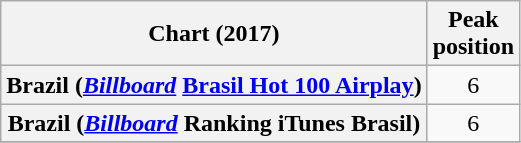<table class="wikitable sortable plainrowheaders" style="text-align:center">
<tr>
<th scope="col">Chart (2017)</th>
<th scope="col">Peak<br>position</th>
</tr>
<tr>
<th scope="row">Brazil (<a href='#'><em>Billboard</em></a> <a href='#'>Brasil Hot 100 Airplay</a>)</th>
<td>6</td>
</tr>
<tr>
<th scope="row">Brazil (<a href='#'><em>Billboard</em></a> Ranking iTunes Brasil)</th>
<td>6</td>
</tr>
<tr>
</tr>
</table>
